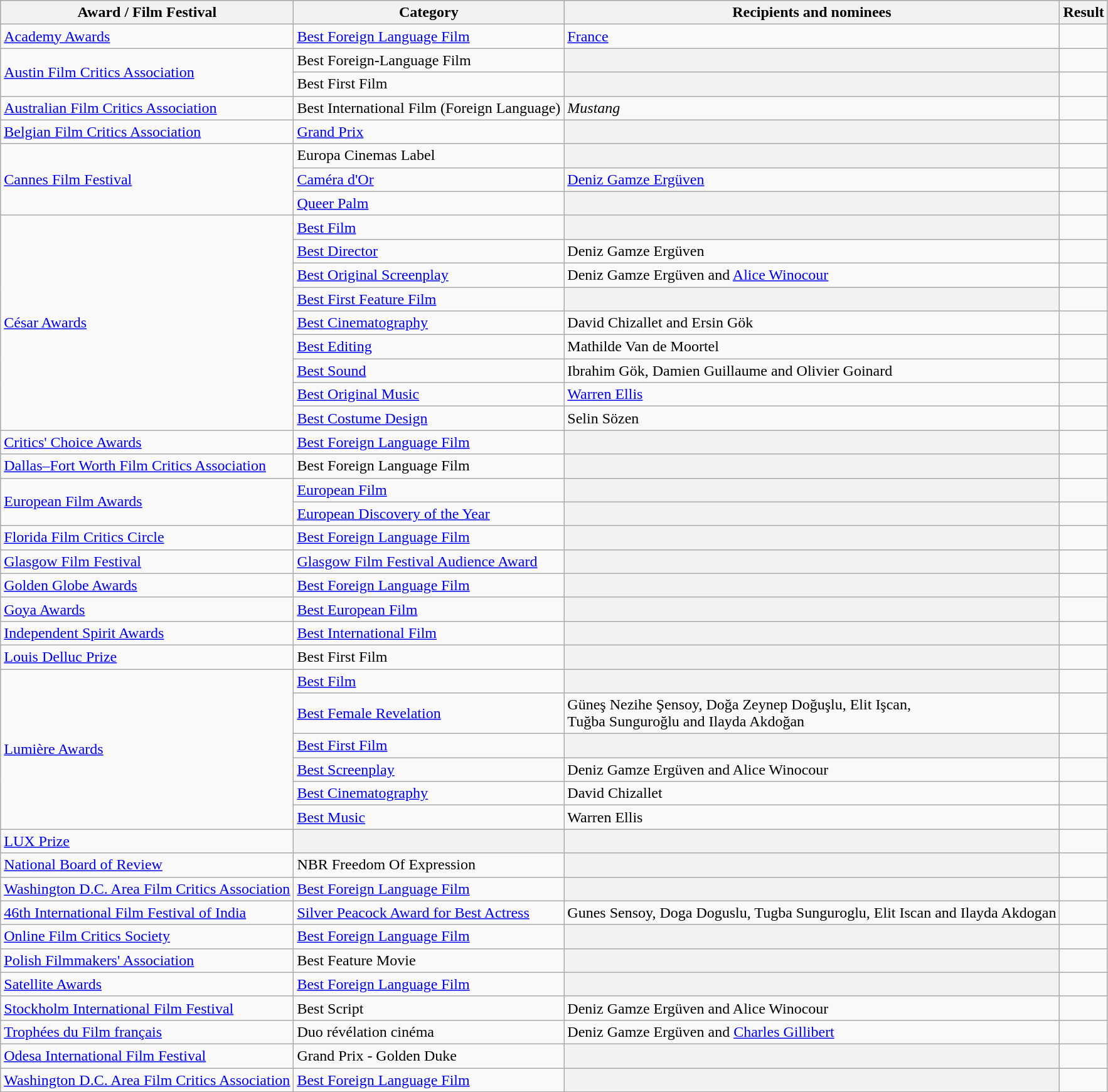<table class="wikitable plainrowheaders sortable">
<tr style="background:#ccc; text-align:center;">
<th scope="col">Award / Film Festival</th>
<th scope="col">Category</th>
<th scope="col">Recipients and nominees</th>
<th scope="col">Result</th>
</tr>
<tr>
<td><a href='#'>Academy Awards</a></td>
<td><a href='#'>Best Foreign Language Film</a></td>
<td><a href='#'>France</a></td>
<td></td>
</tr>
<tr>
<td rowspan=2><a href='#'>Austin Film Critics Association</a></td>
<td>Best Foreign-Language Film</td>
<th></th>
<td></td>
</tr>
<tr>
<td>Best First Film</td>
<th></th>
<td></td>
</tr>
<tr>
<td><a href='#'>Australian Film Critics Association</a></td>
<td>Best International Film (Foreign Language)</td>
<td><em>Mustang</em></td>
<td></td>
</tr>
<tr>
<td><a href='#'>Belgian Film Critics Association</a></td>
<td><a href='#'>Grand Prix</a></td>
<th></th>
<td></td>
</tr>
<tr>
<td rowspan=3><a href='#'>Cannes Film Festival</a></td>
<td>Europa Cinemas Label</td>
<th></th>
<td></td>
</tr>
<tr>
<td><a href='#'>Caméra d'Or</a></td>
<td><a href='#'>Deniz Gamze Ergüven</a></td>
<td></td>
</tr>
<tr>
<td><a href='#'>Queer Palm</a></td>
<th></th>
<td></td>
</tr>
<tr>
<td rowspan=9><a href='#'>César Awards</a></td>
<td><a href='#'>Best Film</a></td>
<th></th>
<td></td>
</tr>
<tr>
<td><a href='#'>Best Director</a></td>
<td>Deniz Gamze Ergüven</td>
<td></td>
</tr>
<tr>
<td><a href='#'>Best Original Screenplay</a></td>
<td>Deniz Gamze Ergüven and <a href='#'>Alice Winocour</a></td>
<td></td>
</tr>
<tr>
<td><a href='#'>Best First Feature Film</a></td>
<th></th>
<td></td>
</tr>
<tr>
<td><a href='#'>Best Cinematography</a></td>
<td>David Chizallet and Ersin Gök</td>
<td></td>
</tr>
<tr>
<td><a href='#'>Best Editing</a></td>
<td>Mathilde Van de Moortel</td>
<td></td>
</tr>
<tr>
<td><a href='#'>Best Sound</a></td>
<td>Ibrahim Gök, Damien Guillaume and Olivier Goinard</td>
<td></td>
</tr>
<tr>
<td><a href='#'>Best Original Music</a></td>
<td><a href='#'>Warren Ellis</a></td>
<td></td>
</tr>
<tr>
<td><a href='#'>Best Costume Design</a></td>
<td>Selin Sözen</td>
<td></td>
</tr>
<tr>
<td><a href='#'>Critics' Choice Awards</a></td>
<td><a href='#'>Best Foreign Language Film</a></td>
<th></th>
<td></td>
</tr>
<tr>
<td><a href='#'>Dallas–Fort Worth Film Critics Association</a></td>
<td>Best Foreign Language Film</td>
<th></th>
<td></td>
</tr>
<tr>
<td rowspan=2><a href='#'>European Film Awards</a></td>
<td><a href='#'>European Film</a></td>
<th></th>
<td></td>
</tr>
<tr>
<td><a href='#'>European Discovery of the Year</a></td>
<th></th>
<td></td>
</tr>
<tr>
<td><a href='#'>Florida Film Critics Circle</a></td>
<td><a href='#'>Best Foreign Language Film</a></td>
<th></th>
<td></td>
</tr>
<tr>
<td><a href='#'>Glasgow Film Festival</a></td>
<td><a href='#'>Glasgow Film Festival Audience Award</a></td>
<th></th>
<td></td>
</tr>
<tr>
<td><a href='#'>Golden Globe Awards</a></td>
<td><a href='#'>Best Foreign Language Film</a></td>
<th></th>
<td></td>
</tr>
<tr>
<td><a href='#'>Goya Awards</a></td>
<td><a href='#'>Best European Film</a></td>
<th></th>
<td></td>
</tr>
<tr>
<td><a href='#'>Independent Spirit Awards</a></td>
<td><a href='#'>Best International Film</a></td>
<th></th>
<td></td>
</tr>
<tr>
<td><a href='#'>Louis Delluc Prize</a></td>
<td>Best First Film</td>
<th></th>
<td></td>
</tr>
<tr>
<td rowspan=6><a href='#'>Lumière Awards</a></td>
<td><a href='#'>Best Film</a></td>
<th></th>
<td></td>
</tr>
<tr>
<td><a href='#'>Best Female Revelation</a></td>
<td>Güneş Nezihe Şensoy, Doğa Zeynep Doğuşlu, Elit Işcan,<br> Tuğba Sunguroğlu and Ilayda Akdoğan</td>
<td></td>
</tr>
<tr>
<td><a href='#'>Best First Film</a></td>
<th></th>
<td></td>
</tr>
<tr>
<td><a href='#'>Best Screenplay</a></td>
<td>Deniz Gamze Ergüven and Alice Winocour</td>
<td></td>
</tr>
<tr>
<td><a href='#'>Best Cinematography</a></td>
<td>David Chizallet</td>
<td></td>
</tr>
<tr>
<td><a href='#'>Best Music</a></td>
<td>Warren Ellis</td>
<td></td>
</tr>
<tr>
<td><a href='#'>LUX Prize</a></td>
<th></th>
<th></th>
<td></td>
</tr>
<tr>
<td><a href='#'>National Board of Review</a></td>
<td>NBR Freedom Of Expression</td>
<th></th>
<td></td>
</tr>
<tr>
<td><a href='#'>Washington D.C. Area Film Critics Association</a></td>
<td><a href='#'>Best Foreign Language Film</a></td>
<th></th>
<td></td>
</tr>
<tr>
<td><a href='#'>46th International Film Festival of India</a></td>
<td><a href='#'>Silver Peacock Award for Best Actress</a></td>
<td>Gunes Sensoy, Doga Doguslu, Tugba Sunguroglu, Elit Iscan and Ilayda Akdogan</td>
<td></td>
</tr>
<tr>
<td><a href='#'>Online Film Critics Society</a></td>
<td><a href='#'>Best Foreign Language Film</a></td>
<th></th>
<td></td>
</tr>
<tr>
<td><a href='#'>Polish Filmmakers' Association</a></td>
<td>Best Feature Movie</td>
<th></th>
<td></td>
</tr>
<tr>
<td><a href='#'>Satellite Awards</a></td>
<td><a href='#'>Best Foreign Language Film</a></td>
<th></th>
<td></td>
</tr>
<tr>
<td><a href='#'>Stockholm International Film Festival</a></td>
<td>Best Script</td>
<td>Deniz Gamze Ergüven and Alice Winocour</td>
<td></td>
</tr>
<tr>
<td><a href='#'>Trophées du Film français</a></td>
<td>Duo révélation cinéma</td>
<td>Deniz Gamze Ergüven and <a href='#'>Charles Gillibert</a></td>
<td></td>
</tr>
<tr>
<td><a href='#'>Odesa International Film Festival</a></td>
<td>Grand Prix - Golden Duke</td>
<th></th>
<td></td>
</tr>
<tr>
<td><a href='#'>Washington D.C. Area Film Critics Association</a></td>
<td><a href='#'>Best Foreign Language Film</a></td>
<th></th>
<td></td>
</tr>
</table>
